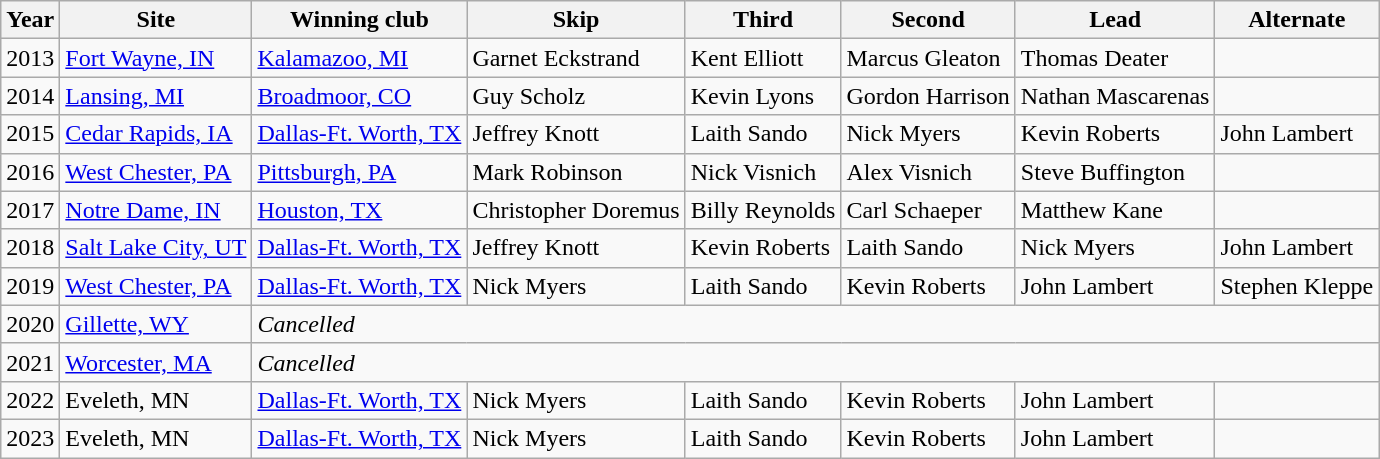<table class="wikitable">
<tr>
<th>Year</th>
<th>Site</th>
<th>Winning club</th>
<th>Skip</th>
<th>Third</th>
<th>Second</th>
<th>Lead</th>
<th>Alternate</th>
</tr>
<tr>
<td>2013</td>
<td><a href='#'>Fort Wayne, IN</a></td>
<td> <a href='#'>Kalamazoo, MI</a></td>
<td>Garnet Eckstrand</td>
<td>Kent Elliott</td>
<td>Marcus Gleaton</td>
<td>Thomas Deater</td>
<td></td>
</tr>
<tr>
<td>2014</td>
<td><a href='#'>Lansing, MI</a></td>
<td> <a href='#'>Broadmoor, CO</a></td>
<td>Guy Scholz</td>
<td>Kevin Lyons</td>
<td>Gordon Harrison</td>
<td>Nathan Mascarenas</td>
<td></td>
</tr>
<tr>
<td>2015</td>
<td><a href='#'>Cedar Rapids, IA</a></td>
<td> <a href='#'>Dallas-Ft. Worth, TX</a></td>
<td>Jeffrey Knott</td>
<td>Laith Sando</td>
<td>Nick Myers</td>
<td>Kevin Roberts</td>
<td>John Lambert</td>
</tr>
<tr>
<td>2016</td>
<td><a href='#'>West Chester, PA</a></td>
<td> <a href='#'>Pittsburgh, PA</a></td>
<td>Mark Robinson</td>
<td>Nick Visnich</td>
<td>Alex Visnich</td>
<td>Steve Buffington</td>
<td></td>
</tr>
<tr>
<td>2017</td>
<td><a href='#'>Notre Dame, IN</a></td>
<td> <a href='#'>Houston, TX</a></td>
<td>Christopher Doremus</td>
<td>Billy Reynolds</td>
<td>Carl Schaeper</td>
<td>Matthew Kane</td>
<td></td>
</tr>
<tr>
<td>2018</td>
<td><a href='#'>Salt Lake City, UT</a></td>
<td> <a href='#'>Dallas-Ft. Worth, TX</a></td>
<td>Jeffrey Knott</td>
<td>Kevin Roberts</td>
<td>Laith Sando</td>
<td>Nick Myers</td>
<td>John Lambert</td>
</tr>
<tr>
<td>2019</td>
<td><a href='#'>West Chester, PA</a></td>
<td> <a href='#'>Dallas-Ft. Worth, TX</a></td>
<td>Nick Myers</td>
<td>Laith Sando</td>
<td>Kevin Roberts</td>
<td>John Lambert</td>
<td>Stephen Kleppe</td>
</tr>
<tr>
<td>2020</td>
<td><a href='#'>Gillette, WY</a></td>
<td colspan="6"><em>Cancelled</em></td>
</tr>
<tr>
<td>2021</td>
<td><a href='#'>Worcester, MA</a></td>
<td colspan="6"><em>Cancelled</em></td>
</tr>
<tr>
<td>2022</td>
<td>Eveleth, MN</td>
<td> <a href='#'>Dallas-Ft. Worth, TX</a></td>
<td>Nick Myers</td>
<td>Laith Sando</td>
<td>Kevin Roberts</td>
<td>John Lambert</td>
<td></td>
</tr>
<tr>
<td>2023</td>
<td>Eveleth, MN</td>
<td> <a href='#'>Dallas-Ft. Worth, TX</a></td>
<td>Nick Myers</td>
<td>Laith Sando</td>
<td>Kevin Roberts</td>
<td>John Lambert</td>
<td></td>
</tr>
</table>
